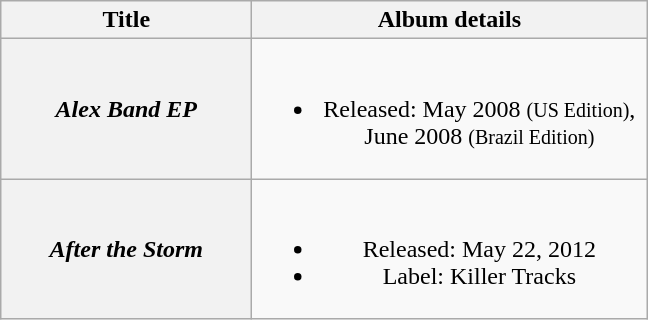<table class="wikitable plainrowheaders" style="text-align:center;" border="1">
<tr>
<th scope="col" style="width:10em;">Title</th>
<th scope="col" style="width:16em;">Album details</th>
</tr>
<tr>
<th scope="row"><em>Alex Band EP</em></th>
<td><br><ul><li>Released: May 2008 <small>(US Edition)</small>,<br>June 2008 <small>(Brazil Edition)</small></li></ul></td>
</tr>
<tr>
<th scope="row"><em>After the Storm</em></th>
<td><br><ul><li>Released: May 22, 2012</li><li>Label: Killer Tracks</li></ul></td>
</tr>
</table>
